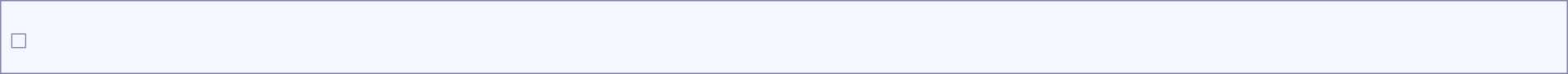<table style="border:1px solid #8888aa; background:#f7f8ff; padding:5px; font-size:95%; margin:0 12px 12px 0; margin:auto; width:100%; text-align:center;">
<tr>
<td><br><table style="border:1px solid #8888aa; background:#f7f8ff; padding:5px; font-size:95%; margin:0 12px 12px 0;" style="margin:auto; width:100%; text-align:center;">
</table>
</td>
</tr>
</table>
